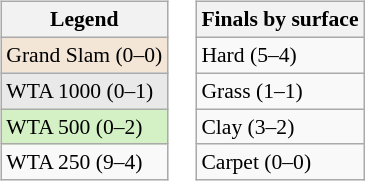<table>
<tr>
<td><br><table class=wikitable style=font-size:90%>
<tr>
<th>Legend</th>
</tr>
<tr>
<td style=background:#f3e6d7>Grand Slam (0–0)</td>
</tr>
<tr>
<td style=background:#e9e9e9>WTA 1000 (0–1)</td>
</tr>
<tr>
<td style=background:#d4f1c5>WTA 500 (0–2)</td>
</tr>
<tr>
<td>WTA 250 (9–4)</td>
</tr>
</table>
</td>
<td><br><table class=wikitable style=font-size:90%>
<tr>
<th>Finals by surface</th>
</tr>
<tr>
<td>Hard (5–4)</td>
</tr>
<tr>
<td>Grass (1–1)</td>
</tr>
<tr>
<td>Clay (3–2)</td>
</tr>
<tr>
<td>Carpet (0–0)</td>
</tr>
</table>
</td>
</tr>
</table>
